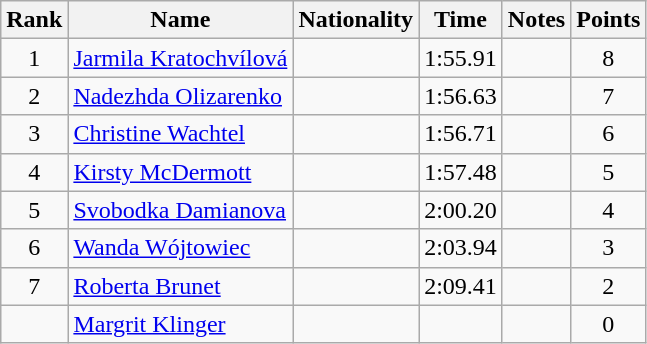<table class="wikitable sortable" style="text-align:center">
<tr>
<th>Rank</th>
<th>Name</th>
<th>Nationality</th>
<th>Time</th>
<th>Notes</th>
<th>Points</th>
</tr>
<tr>
<td>1</td>
<td align=left><a href='#'>Jarmila Kratochvílová</a></td>
<td align=left></td>
<td>1:55.91</td>
<td></td>
<td>8</td>
</tr>
<tr>
<td>2</td>
<td align=left><a href='#'>Nadezhda Olizarenko</a></td>
<td align=left></td>
<td>1:56.63</td>
<td></td>
<td>7</td>
</tr>
<tr>
<td>3</td>
<td align=left><a href='#'>Christine Wachtel</a></td>
<td align=left></td>
<td>1:56.71</td>
<td></td>
<td>6</td>
</tr>
<tr>
<td>4</td>
<td align=left><a href='#'>Kirsty McDermott</a></td>
<td align=left></td>
<td>1:57.48</td>
<td></td>
<td>5</td>
</tr>
<tr>
<td>5</td>
<td align=left><a href='#'>Svobodka Damianova</a></td>
<td align=left></td>
<td>2:00.20</td>
<td></td>
<td>4</td>
</tr>
<tr>
<td>6</td>
<td align=left><a href='#'>Wanda Wójtowiec</a></td>
<td align=left></td>
<td>2:03.94</td>
<td></td>
<td>3</td>
</tr>
<tr>
<td>7</td>
<td align=left><a href='#'>Roberta Brunet</a></td>
<td align=left></td>
<td>2:09.41</td>
<td></td>
<td>2</td>
</tr>
<tr>
<td></td>
<td align=left><a href='#'>Margrit Klinger</a></td>
<td align=left></td>
<td></td>
<td></td>
<td>0</td>
</tr>
</table>
